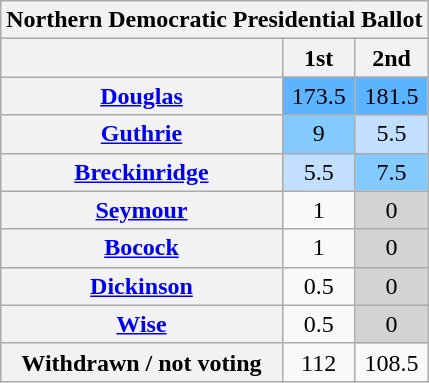<table class="wikitable sortable" style="text-align:center">
<tr>
<th colspan="3"><strong>Northern Democratic Presidential Ballot</strong></th>
</tr>
<tr>
<th></th>
<th>1st</th>
<th>2nd</th>
</tr>
<tr>
<th><a href='#'>Douglas</a></th>
<td style="background:#5cb3ff">173.5</td>
<td style="background:#5cb3ff">181.5</td>
</tr>
<tr>
<th><a href='#'>Guthrie</a></th>
<td style="background:#82caff">9</td>
<td style="background:#c2dfff">5.5</td>
</tr>
<tr>
<th><a href='#'>Breckinridge</a></th>
<td style="background:#c2dfff">5.5</td>
<td style="background:#82caff">7.5</td>
</tr>
<tr>
<th><a href='#'>Seymour</a></th>
<td>1</td>
<td style="background:#d3d3d3">0</td>
</tr>
<tr>
<th><a href='#'>Bocock</a></th>
<td>1</td>
<td style="background:#d3d3d3">0</td>
</tr>
<tr>
<th><a href='#'>Dickinson</a></th>
<td>0.5</td>
<td style="background:#d3d3d3">0</td>
</tr>
<tr>
<th><a href='#'>Wise</a></th>
<td>0.5</td>
<td style="background:#d3d3d3">0</td>
</tr>
<tr>
<th>Withdrawn / not voting</th>
<td>112</td>
<td>108.5</td>
</tr>
</table>
